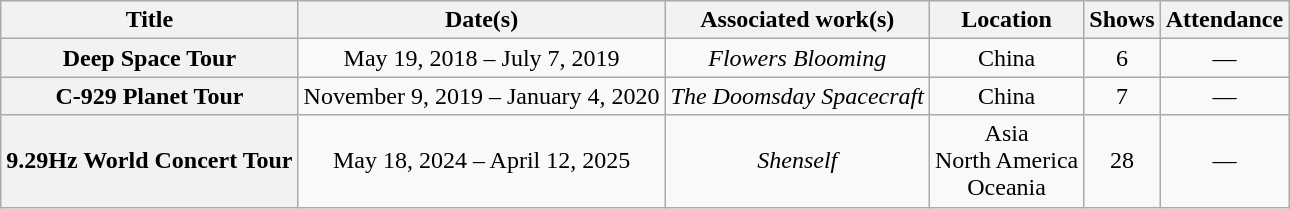<table class="wikitable plainrowheaders" style="text-align:center">
<tr>
<th>Title</th>
<th>Date(s)</th>
<th>Associated work(s)</th>
<th>Location</th>
<th>Shows</th>
<th>Attendance</th>
</tr>
<tr>
<th scope="row">Deep Space Tour</th>
<td>May 19, 2018 – July 7, 2019</td>
<td><em>Flowers Blooming</em></td>
<td>China</td>
<td>6</td>
<td>—</td>
</tr>
<tr>
<th scope="row">C-929 Planet Tour</th>
<td>November 9, 2019 – January 4, 2020</td>
<td><em>The Doomsday Spacecraft</em></td>
<td>China</td>
<td>7</td>
<td>—</td>
</tr>
<tr>
<th scope="row">9.29Hz World Concert Tour</th>
<td>May 18, 2024 – April 12, 2025</td>
<td><em>Shenself</em></td>
<td>Asia<br>North America<br>Oceania</td>
<td>28</td>
<td>—</td>
</tr>
</table>
